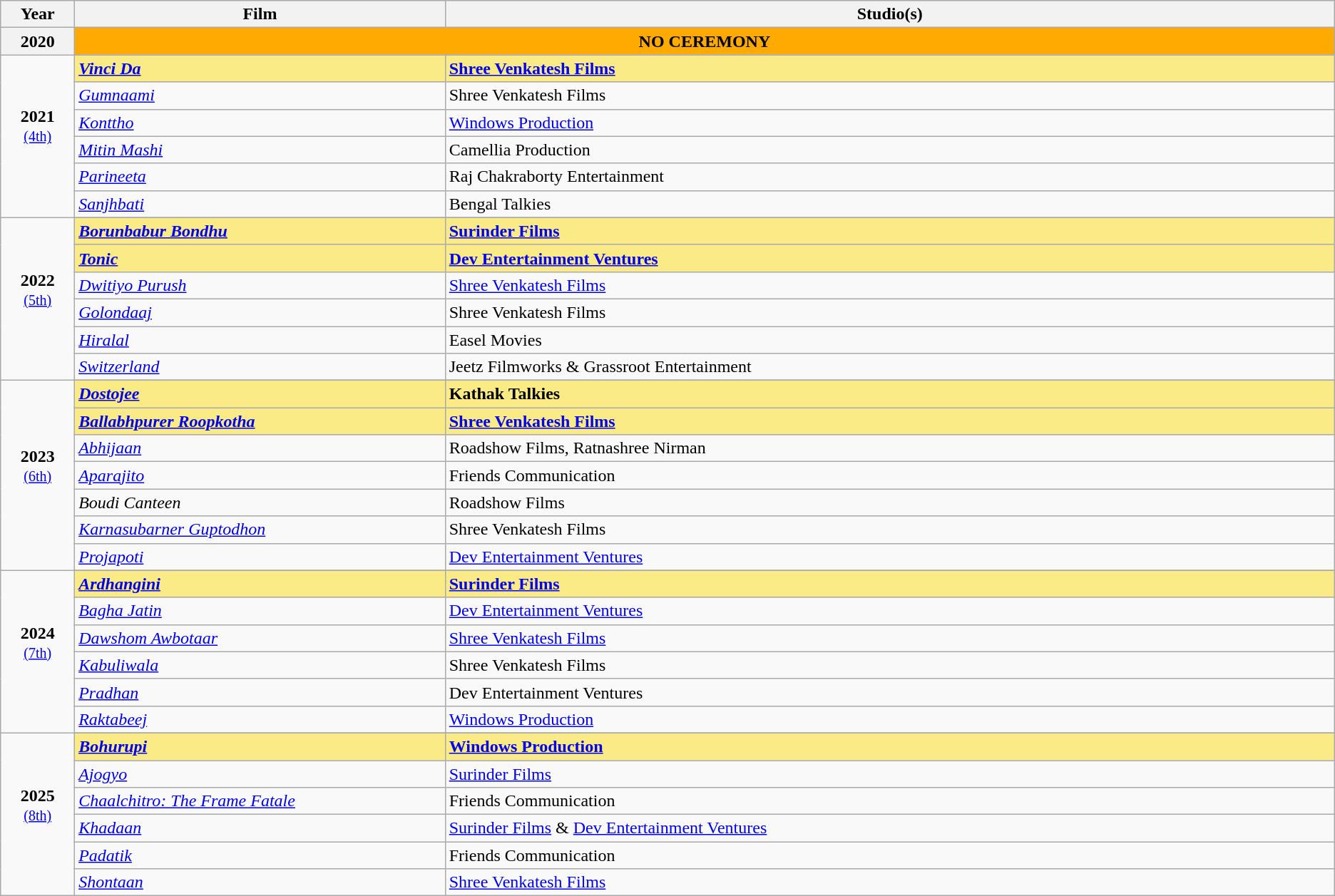<table class="wikitable sortable" style="text-align:left;">
<tr>
<th scope="col" style="width:5%; text-align:center;">Year</th>
<th scope="col" style="width:25%;text-align:center;">Film</th>
<th scope="col" style="width:60%;text-align:center;">Studio(s)</th>
</tr>
<tr>
<th scope="row" rowspan=1 style="text-align:center">2020</th>
<td colspan=5  style="background:#FFAA00; text-align:center"><strong>NO CEREMONY</strong></td>
</tr>
<tr>
<td rowspan=7 style="text-align:center"><strong>2021</strong> <small><a href='#'>(4th)</a></small><br> <br> </td>
</tr>
<tr style="background:#FAEB86">
<td><strong><em><a href='#'>Vinci Da</a></em></strong> </td>
<td><strong> <a href='#'>Shree Venkatesh Films</a></strong></td>
</tr>
<tr>
<td><em><a href='#'>Gumnaami</a></em></td>
<td>Shree Venkatesh Films</td>
</tr>
<tr>
<td><em><a href='#'>Konttho</a></em></td>
<td><a href='#'>Windows Production</a></td>
</tr>
<tr>
<td><em><a href='#'>Mitin Mashi</a></em></td>
<td>Camellia Production</td>
</tr>
<tr>
<td><em><a href='#'>Parineeta</a></em></td>
<td>Raj Chakraborty Entertainment</td>
</tr>
<tr>
<td><em><a href='#'>Sanjhbati</a></em></td>
<td>Bengal Talkies</td>
</tr>
<tr>
<td rowspan=7 style="text-align:center"><strong>2022</strong> <small><a href='#'>(5th)</a></small><br> <br> </td>
</tr>
<tr style="background:#FAEB86">
<td><strong><em><a href='#'>Borunbabur Bondhu</a></em></strong> </td>
<td><strong><a href='#'>Surinder Films</a></strong></td>
</tr>
<tr style="background:#FAEB86">
<td><strong><em><a href='#'>Tonic</a></em></strong> </td>
<td><strong><a href='#'>Dev Entertainment Ventures</a></strong></td>
</tr>
<tr>
<td><em><a href='#'>Dwitiyo Purush</a></em></td>
<td><a href='#'>Shree Venkatesh Films</a></td>
</tr>
<tr>
<td><em><a href='#'>Golondaaj</a></em></td>
<td>Shree Venkatesh Films</td>
</tr>
<tr>
<td><em><a href='#'>Hiralal</a></em></td>
<td>Easel Movies</td>
</tr>
<tr>
<td><em><a href='#'>Switzerland</a></em></td>
<td>Jeetz Filmworks & Grassroot Entertainment</td>
</tr>
<tr>
<td rowspan=8 style="text-align:center"><strong>2023</strong> <small><a href='#'>(6th)</a></small><br> <br> </td>
</tr>
<tr style="background:#FAEB86">
<td><strong><em><a href='#'>Dostojee</a></em></strong> </td>
<td><strong> Kathak Talkies</strong></td>
</tr>
<tr style="background:#FAEB86">
<td><strong><em><a href='#'>Ballabhpurer Roopkotha</a></em></strong> </td>
<td><strong> <a href='#'>Shree Venkatesh Films</a></strong></td>
</tr>
<tr>
<td><em><a href='#'>Abhijaan</a></em></td>
<td>Roadshow Films, Ratnashree Nirman</td>
</tr>
<tr>
<td><em><a href='#'>Aparajito</a></em></td>
<td>Friends Communication</td>
</tr>
<tr>
<td><em>Boudi Canteen</em></td>
<td>Roadshow Films</td>
</tr>
<tr>
<td><em><a href='#'>Karnasubarner Guptodhon</a></em></td>
<td>Shree Venkatesh Films</td>
</tr>
<tr>
<td><em><a href='#'>Projapoti</a></em></td>
<td><a href='#'>Dev Entertainment Ventures</a></td>
</tr>
<tr>
<td rowspan=7 style="text-align:center"><strong>2024</strong> <small><a href='#'>(7th)</a></small><br> <br> </td>
</tr>
<tr style="background:#FAEB86">
<td><strong><em><a href='#'>Ardhangini</a></em></strong> </td>
<td><strong> <a href='#'>Surinder Films</a></strong></td>
</tr>
<tr>
<td><em><a href='#'>Bagha Jatin</a></em></td>
<td><a href='#'>Dev Entertainment Ventures</a></td>
</tr>
<tr>
<td><em><a href='#'>Dawshom Awbotaar</a></em></td>
<td><a href='#'>Shree Venkatesh Films</a></td>
</tr>
<tr>
<td><em><a href='#'>Kabuliwala</a></em></td>
<td>Shree Venkatesh Films</td>
</tr>
<tr>
<td><em><a href='#'>Pradhan</a></em></td>
<td>Dev Entertainment Ventures</td>
</tr>
<tr>
<td><em><a href='#'>Raktabeej</a></em></td>
<td><a href='#'>Windows Production</a></td>
</tr>
<tr>
<td rowspan=7 style="text-align:center"><strong>2025</strong> <br><small><a href='#'>(8th)</a></small><br>  <br> </td>
</tr>
<tr style="background:#FAEB86">
<td><strong><em><a href='#'>Bohurupi</a></em></strong> </td>
<td><strong><a href='#'>Windows Production</a></strong></td>
</tr>
<tr>
<td><em><a href='#'>Ajogyo</a></em></td>
<td><a href='#'>Surinder Films</a></td>
</tr>
<tr>
<td><em><a href='#'>Chaalchitro: The Frame Fatale</a></em></td>
<td>Friends Communication</td>
</tr>
<tr>
<td><em><a href='#'>Khadaan</a></em></td>
<td><a href='#'>Surinder Films</a> & <a href='#'>Dev Entertainment Ventures</a></td>
</tr>
<tr>
<td><em><a href='#'>Padatik</a></em></td>
<td>Friends Communication</td>
</tr>
<tr>
<td><em><a href='#'>Shontaan</a></em></td>
<td><a href='#'>Shree Venkatesh Films</a></td>
</tr>
</table>
